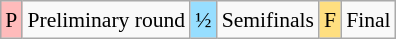<table class="wikitable" style="margin:0.5em auto; font-size:90%; line-height:1.25em;">
<tr>
<td bgcolor="#FFBBBB" align=center>P</td>
<td>Preliminary round</td>
<td bgcolor="#97DEFF" align=center>½</td>
<td>Semifinals</td>
<td bgcolor="#FFDF80" align=center>F</td>
<td>Final</td>
</tr>
</table>
